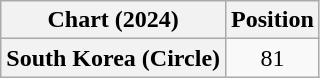<table class="wikitable plainrowheaders" style="text-align:center">
<tr>
<th scope="col">Chart (2024)</th>
<th scope="col">Position</th>
</tr>
<tr>
<th scope="row">South Korea (Circle)</th>
<td>81</td>
</tr>
</table>
